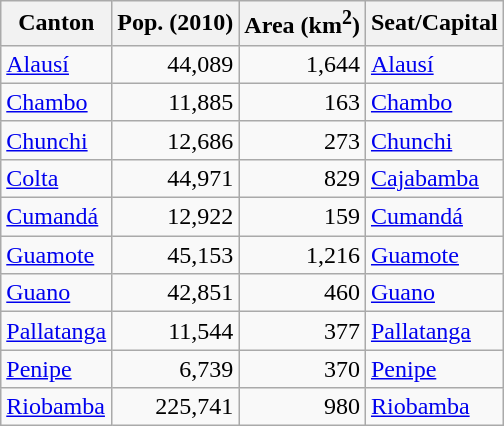<table class="wikitable sortable">
<tr>
<th>Canton</th>
<th>Pop. (2010)</th>
<th>Area (km<sup>2</sup>)</th>
<th>Seat/Capital</th>
</tr>
<tr>
<td><a href='#'>Alausí</a></td>
<td align=right>44,089</td>
<td align="right">1,644</td>
<td><a href='#'>Alausí</a></td>
</tr>
<tr>
<td><a href='#'>Chambo</a></td>
<td align=right>11,885</td>
<td align="right">163</td>
<td><a href='#'>Chambo</a></td>
</tr>
<tr>
<td><a href='#'>Chunchi</a></td>
<td align=right>12,686</td>
<td align="right">273</td>
<td><a href='#'>Chunchi</a></td>
</tr>
<tr>
<td><a href='#'>Colta</a></td>
<td align=right>44,971</td>
<td align="right">829</td>
<td><a href='#'>Cajabamba</a></td>
</tr>
<tr>
<td><a href='#'>Cumandá</a></td>
<td align=right>12,922</td>
<td align="right">159</td>
<td><a href='#'>Cumandá</a></td>
</tr>
<tr>
<td><a href='#'>Guamote</a></td>
<td align=right>45,153</td>
<td align="right">1,216</td>
<td><a href='#'>Guamote</a></td>
</tr>
<tr>
<td><a href='#'>Guano</a></td>
<td align=right>42,851</td>
<td align="right">460</td>
<td><a href='#'>Guano</a></td>
</tr>
<tr>
<td><a href='#'>Pallatanga</a></td>
<td align=right>11,544</td>
<td align="right">377</td>
<td><a href='#'>Pallatanga</a></td>
</tr>
<tr>
<td><a href='#'>Penipe</a></td>
<td align=right>6,739</td>
<td align="right">370</td>
<td><a href='#'>Penipe</a></td>
</tr>
<tr>
<td><a href='#'>Riobamba</a></td>
<td align=right>225,741</td>
<td align="right">980</td>
<td><a href='#'>Riobamba</a></td>
</tr>
</table>
